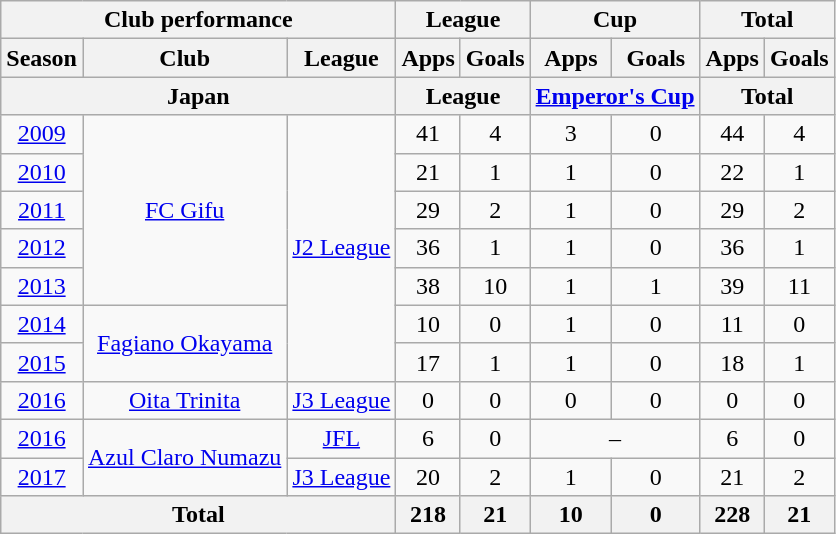<table class="wikitable" style="text-align:center;">
<tr>
<th colspan=3>Club performance</th>
<th colspan=2>League</th>
<th colspan=2>Cup</th>
<th colspan=2>Total</th>
</tr>
<tr>
<th>Season</th>
<th>Club</th>
<th>League</th>
<th>Apps</th>
<th>Goals</th>
<th>Apps</th>
<th>Goals</th>
<th>Apps</th>
<th>Goals</th>
</tr>
<tr>
<th colspan=3>Japan</th>
<th colspan=2>League</th>
<th colspan=2><a href='#'>Emperor's Cup</a></th>
<th colspan=2>Total</th>
</tr>
<tr>
<td><a href='#'>2009</a></td>
<td rowspan="5"><a href='#'>FC Gifu</a></td>
<td rowspan="7"><a href='#'>J2 League</a></td>
<td>41</td>
<td>4</td>
<td>3</td>
<td>0</td>
<td>44</td>
<td>4</td>
</tr>
<tr>
<td><a href='#'>2010</a></td>
<td>21</td>
<td>1</td>
<td>1</td>
<td>0</td>
<td>22</td>
<td>1</td>
</tr>
<tr>
<td><a href='#'>2011</a></td>
<td>29</td>
<td>2</td>
<td>1</td>
<td>0</td>
<td>29</td>
<td>2</td>
</tr>
<tr>
<td><a href='#'>2012</a></td>
<td>36</td>
<td>1</td>
<td>1</td>
<td>0</td>
<td>36</td>
<td>1</td>
</tr>
<tr>
<td><a href='#'>2013</a></td>
<td>38</td>
<td>10</td>
<td>1</td>
<td>1</td>
<td>39</td>
<td>11</td>
</tr>
<tr>
<td><a href='#'>2014</a></td>
<td rowspan="2"><a href='#'>Fagiano Okayama</a></td>
<td>10</td>
<td>0</td>
<td>1</td>
<td>0</td>
<td>11</td>
<td>0</td>
</tr>
<tr>
<td><a href='#'>2015</a></td>
<td>17</td>
<td>1</td>
<td>1</td>
<td>0</td>
<td>18</td>
<td>1</td>
</tr>
<tr>
<td><a href='#'>2016</a></td>
<td><a href='#'>Oita Trinita</a></td>
<td><a href='#'>J3 League</a></td>
<td>0</td>
<td>0</td>
<td>0</td>
<td>0</td>
<td>0</td>
<td>0</td>
</tr>
<tr>
<td><a href='#'>2016</a></td>
<td rowspan="2"><a href='#'>Azul Claro Numazu</a></td>
<td><a href='#'>JFL</a></td>
<td>6</td>
<td>0</td>
<td colspan="2">–</td>
<td>6</td>
<td>0</td>
</tr>
<tr>
<td><a href='#'>2017</a></td>
<td rowspan="1"><a href='#'>J3 League</a></td>
<td>20</td>
<td>2</td>
<td>1</td>
<td>0</td>
<td>21</td>
<td>2</td>
</tr>
<tr>
<th colspan=3>Total</th>
<th>218</th>
<th>21</th>
<th>10</th>
<th>0</th>
<th>228</th>
<th>21</th>
</tr>
</table>
